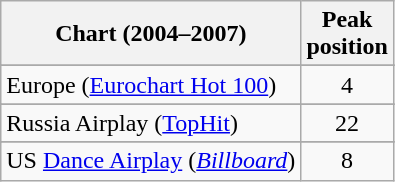<table class="wikitable sortable">
<tr>
<th>Chart (2004–2007)</th>
<th>Peak<br>position</th>
</tr>
<tr>
</tr>
<tr>
</tr>
<tr>
</tr>
<tr>
</tr>
<tr>
<td>Europe (<a href='#'>Eurochart Hot 100</a>)</td>
<td style="text-align:center;">4</td>
</tr>
<tr>
</tr>
<tr>
</tr>
<tr>
</tr>
<tr>
</tr>
<tr>
</tr>
<tr>
<td>Russia Airplay (<a href='#'>TopHit</a>)</td>
<td style="text-align:center;">22</td>
</tr>
<tr>
</tr>
<tr>
</tr>
<tr>
</tr>
<tr>
</tr>
<tr>
</tr>
<tr>
<td>US <a href='#'>Dance Airplay</a> (<em><a href='#'>Billboard</a></em>)</td>
<td style="text-align:center;">8</td>
</tr>
</table>
